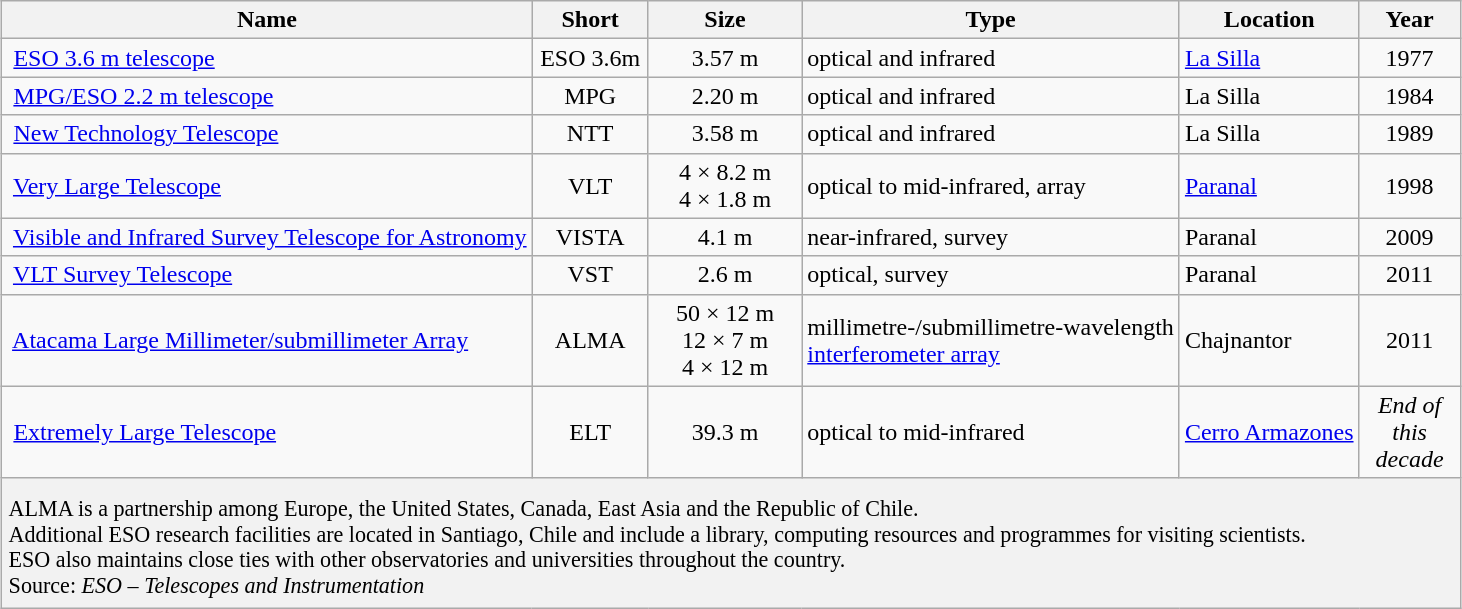<table class="wikitable" style="font-size: 1.0em; margin: 1px auto;">
<tr>
<th>Name</th>
<th width=70>Short</th>
<th width=95>Size</th>
<th>Type</th>
<th>Location</th>
<th width=60>Year</th>
</tr>
<tr>
<td> <a href='#'>ESO 3.6 m telescope</a> </td>
<td align=center>ESO 3.6m</td>
<td align=center>3.57 m</td>
<td>optical and infrared</td>
<td><a href='#'>La Silla</a></td>
<td align=center>1977</td>
</tr>
<tr>
<td> <a href='#'>MPG/ESO 2.2 m telescope</a></td>
<td align=center>MPG</td>
<td align=center>2.20 m</td>
<td>optical and infrared</td>
<td>La Silla</td>
<td align=center>1984</td>
</tr>
<tr>
<td> <a href='#'>New Technology Telescope</a></td>
<td align=center>NTT</td>
<td align=center>3.58 m</td>
<td>optical and infrared</td>
<td>La Silla</td>
<td align=center>1989</td>
</tr>
<tr>
<td> <a href='#'>Very Large Telescope</a></td>
<td align=center>VLT</td>
<td align=center>4 × 8.2 m<br>4 × 1.8 m</td>
<td>optical to mid-infrared, array</td>
<td><a href='#'>Paranal</a></td>
<td align=center>1998</td>
</tr>
<tr>
<td> <a href='#'>Visible and Infrared Survey Telescope for Astronomy</a></td>
<td align=center>VISTA</td>
<td align=center>4.1 m</td>
<td>near-infrared, survey</td>
<td>Paranal</td>
<td align=center>2009</td>
</tr>
<tr>
<td> <a href='#'>VLT Survey Telescope</a></td>
<td align=center>VST</td>
<td align=center>2.6 m</td>
<td>optical, survey</td>
<td>Paranal</td>
<td align=center>2011</td>
</tr>
<tr>
<td> <a href='#'>Atacama Large Millimeter/submillimeter Array</a></td>
<td align=center>ALMA</td>
<td align=center>50 × 12 m<br>12 × 7 m<br>4 × 12 m</td>
<td>millimetre-/submillimetre-wavelength<br><a href='#'>interferometer array</a></td>
<td>Chajnantor</td>
<td align=center>2011</td>
</tr>
<tr>
<td> <a href='#'>Extremely Large Telescope</a></td>
<td align=center>ELT</td>
<td align=center>39.3 m</td>
<td>optical to mid-infrared</td>
<td><a href='#'>Cerro Armazones</a></td>
<td align=center><em>End of this decade</em></td>
</tr>
<tr>
<td colspan=6 style="font-size:0.92em; padding: 12px 0 6px 4px; background-color: #f2f2f2;">ALMA is a partnership among Europe, the United States, Canada, East Asia and the Republic of Chile.<br>Additional ESO research facilities are located in Santiago, Chile and include a library, computing resources and programmes for visiting scientists.<br>ESO also maintains close ties with other observatories and universities throughout the country.<br>Source: <em>ESO – Telescopes and Instrumentation</em></td>
</tr>
</table>
